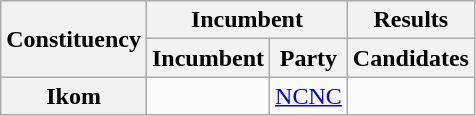<table class="wikitable sortable">
<tr>
<th rowspan="2">Constituency</th>
<th colspan="2">Incumbent</th>
<th>Results</th>
</tr>
<tr valign="bottom">
<th>Incumbent</th>
<th>Party</th>
<th>Candidates</th>
</tr>
<tr>
<th>Ikom</th>
<td></td>
<td><a href='#'>NCNC</a></td>
<td nowrap=""></td>
</tr>
</table>
